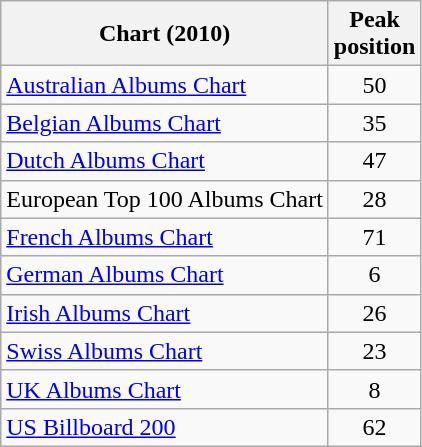<table class="wikitable">
<tr>
<th align="left">Chart (2010)</th>
<th align="left">Peak<br>position</th>
</tr>
<tr>
<td align="left"><a href='#'>Australian Albums Chart</a></td>
<td style="text-align:center;">50</td>
</tr>
<tr>
<td align="left"><a href='#'>Belgian Albums Chart</a></td>
<td style="text-align:center;">35</td>
</tr>
<tr>
<td align="left"><a href='#'>Dutch Albums Chart</a></td>
<td style="text-align:center;">47</td>
</tr>
<tr>
<td align="left">European Top 100 Albums Chart</td>
<td style="text-align:center;">28</td>
</tr>
<tr>
<td align="left"><a href='#'>French Albums Chart</a></td>
<td style="text-align:center;">71</td>
</tr>
<tr>
<td align="left"><a href='#'>German Albums Chart</a></td>
<td style="text-align:center;">6</td>
</tr>
<tr>
<td align="left"><a href='#'>Irish Albums Chart</a></td>
<td style="text-align:center;">26</td>
</tr>
<tr>
<td align="left"><a href='#'>Swiss Albums Chart</a></td>
<td style="text-align:center;">23</td>
</tr>
<tr>
<td align="left"><a href='#'>UK Albums Chart</a></td>
<td style="text-align:center;">8</td>
</tr>
<tr>
<td align="left"><a href='#'>US Billboard 200</a></td>
<td style="text-align:center;">62</td>
</tr>
</table>
